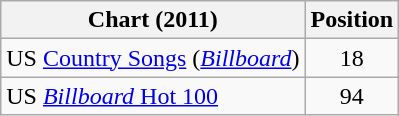<table class="wikitable sortable">
<tr>
<th scope="col">Chart (2011)</th>
<th scope="col">Position</th>
</tr>
<tr>
<td>US <a href='#'>Country Songs</a> (<em><a href='#'>Billboard</a></em>)</td>
<td align="center">18</td>
</tr>
<tr>
<td>US <a href='#'><em>Billboard</em> Hot 100</a></td>
<td align="center">94</td>
</tr>
</table>
